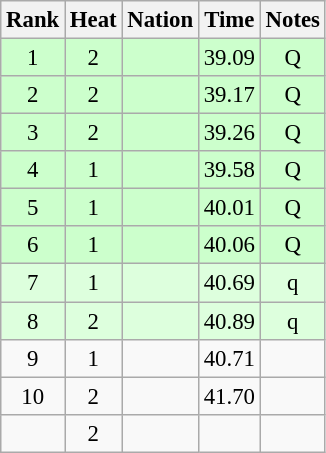<table class="wikitable sortable" style="text-align:center; font-size:95%">
<tr>
<th>Rank</th>
<th>Heat</th>
<th>Nation</th>
<th>Time</th>
<th>Notes</th>
</tr>
<tr bgcolor=ccffcc>
<td>1</td>
<td>2</td>
<td align=left></td>
<td>39.09</td>
<td>Q</td>
</tr>
<tr bgcolor=ccffcc>
<td>2</td>
<td>2</td>
<td align=left></td>
<td>39.17</td>
<td>Q</td>
</tr>
<tr bgcolor=ccffcc>
<td>3</td>
<td>2</td>
<td align=left></td>
<td>39.26</td>
<td>Q</td>
</tr>
<tr bgcolor=ccffcc>
<td>4</td>
<td>1</td>
<td align=left></td>
<td>39.58</td>
<td>Q</td>
</tr>
<tr bgcolor=ccffcc>
<td>5</td>
<td>1</td>
<td align=left></td>
<td>40.01</td>
<td>Q</td>
</tr>
<tr bgcolor=ccffcc>
<td>6</td>
<td>1</td>
<td align=left></td>
<td>40.06</td>
<td>Q</td>
</tr>
<tr bgcolor=ddffdd>
<td>7</td>
<td>1</td>
<td align=left></td>
<td>40.69</td>
<td>q</td>
</tr>
<tr bgcolor=ddffdd>
<td>8</td>
<td>2</td>
<td align=left></td>
<td>40.89</td>
<td>q</td>
</tr>
<tr>
<td>9</td>
<td>1</td>
<td align=left></td>
<td>40.71</td>
<td></td>
</tr>
<tr>
<td>10</td>
<td>2</td>
<td align=left></td>
<td>41.70</td>
<td></td>
</tr>
<tr>
<td></td>
<td>2</td>
<td align=left></td>
<td></td>
<td></td>
</tr>
</table>
